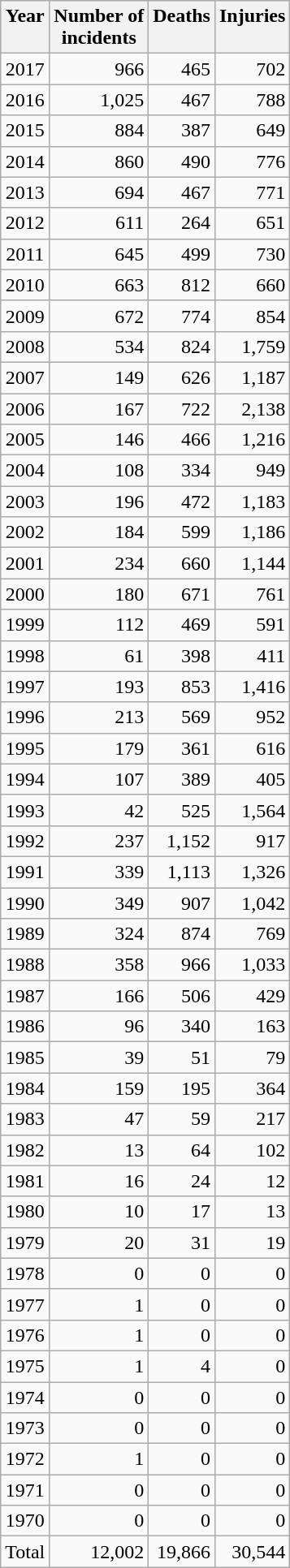<table class="wikitable sortable collapsible collapsed floatright" style="text-align:right">
<tr style="background:#ececec; vertical-align:top;">
<th>Year</th>
<th>Number of<br>incidents</th>
<th>Deaths</th>
<th>Injuries</th>
</tr>
<tr>
<td align=center>2017</td>
<td>966</td>
<td>465</td>
<td>702</td>
</tr>
<tr>
<td align=center>2016</td>
<td>1,025</td>
<td>467</td>
<td>788</td>
</tr>
<tr>
<td align=center>2015</td>
<td>884</td>
<td>387</td>
<td>649</td>
</tr>
<tr>
<td align=center>2014</td>
<td>860</td>
<td>490</td>
<td>776</td>
</tr>
<tr>
<td align=center>2013</td>
<td>694</td>
<td>467</td>
<td>771</td>
</tr>
<tr>
<td align=center>2012</td>
<td>611</td>
<td>264</td>
<td>651</td>
</tr>
<tr>
<td align=center>2011</td>
<td>645</td>
<td>499</td>
<td>730</td>
</tr>
<tr>
<td align=center>2010</td>
<td>663</td>
<td>812</td>
<td>660</td>
</tr>
<tr>
<td align=center>2009</td>
<td>672</td>
<td>774</td>
<td>854</td>
</tr>
<tr>
<td align=center>2008</td>
<td>534</td>
<td>824</td>
<td>1,759</td>
</tr>
<tr>
<td align=center>2007</td>
<td>149</td>
<td>626</td>
<td>1,187</td>
</tr>
<tr>
<td align=center>2006</td>
<td>167</td>
<td>722</td>
<td>2,138</td>
</tr>
<tr>
<td align=center>2005</td>
<td>146</td>
<td>466</td>
<td>1,216</td>
</tr>
<tr>
<td align=center>2004</td>
<td>108</td>
<td>334</td>
<td>949</td>
</tr>
<tr>
<td align=center>2003</td>
<td>196</td>
<td>472</td>
<td>1,183</td>
</tr>
<tr>
<td align=center>2002</td>
<td>184</td>
<td>599</td>
<td>1,186</td>
</tr>
<tr>
<td align=center>2001</td>
<td>234</td>
<td>660</td>
<td>1,144</td>
</tr>
<tr>
<td align=center>2000</td>
<td>180</td>
<td>671</td>
<td>761</td>
</tr>
<tr>
<td align=center>1999</td>
<td>112</td>
<td>469</td>
<td>591</td>
</tr>
<tr>
<td align=center>1998</td>
<td>61</td>
<td>398</td>
<td>411</td>
</tr>
<tr>
<td align=center>1997</td>
<td>193</td>
<td>853</td>
<td>1,416</td>
</tr>
<tr>
<td align=center>1996</td>
<td>213</td>
<td>569</td>
<td>952</td>
</tr>
<tr>
<td align=center>1995</td>
<td>179</td>
<td>361</td>
<td>616</td>
</tr>
<tr>
<td align=center>1994</td>
<td>107</td>
<td>389</td>
<td>405</td>
</tr>
<tr>
<td align=center>1993</td>
<td>42</td>
<td>525</td>
<td>1,564</td>
</tr>
<tr>
<td align=center>1992</td>
<td>237</td>
<td>1,152</td>
<td>917</td>
</tr>
<tr>
<td align=center>1991</td>
<td>339</td>
<td>1,113</td>
<td>1,326</td>
</tr>
<tr>
<td align=center>1990</td>
<td>349</td>
<td>907</td>
<td>1,042</td>
</tr>
<tr>
<td align=center>1989</td>
<td>324</td>
<td>874</td>
<td>769</td>
</tr>
<tr>
<td align=center>1988</td>
<td>358</td>
<td>966</td>
<td>1,033</td>
</tr>
<tr>
<td align=center>1987</td>
<td>166</td>
<td>506</td>
<td>429</td>
</tr>
<tr>
<td align=center>1986</td>
<td>96</td>
<td>340</td>
<td>163</td>
</tr>
<tr>
<td align=center>1985</td>
<td>39</td>
<td>51</td>
<td>79</td>
</tr>
<tr>
<td align=center>1984</td>
<td>159</td>
<td>195</td>
<td>364</td>
</tr>
<tr>
<td align=center>1983</td>
<td>47</td>
<td>59</td>
<td>217</td>
</tr>
<tr>
<td align=center>1982</td>
<td>13</td>
<td>64</td>
<td>102</td>
</tr>
<tr>
<td align=center>1981</td>
<td>16</td>
<td>24</td>
<td>12</td>
</tr>
<tr>
<td align=center>1980</td>
<td>10</td>
<td>17</td>
<td>13</td>
</tr>
<tr>
<td align=center>1979</td>
<td>20</td>
<td>31</td>
<td>19</td>
</tr>
<tr>
<td align=center>1978</td>
<td>0</td>
<td>0</td>
<td>0</td>
</tr>
<tr>
<td align=center>1977</td>
<td>1</td>
<td>0</td>
<td>0</td>
</tr>
<tr>
<td align=center>1976</td>
<td>1</td>
<td>0</td>
<td>0</td>
</tr>
<tr>
<td align=center>1975</td>
<td>1</td>
<td>4</td>
<td>0</td>
</tr>
<tr>
<td align=center>1974</td>
<td>0</td>
<td>0</td>
<td>0</td>
</tr>
<tr>
<td align=center>1973</td>
<td>0</td>
<td>0</td>
<td>0</td>
</tr>
<tr>
<td align=center>1972</td>
<td>1</td>
<td>0</td>
<td>0</td>
</tr>
<tr>
<td align=center>1971</td>
<td>0</td>
<td>0</td>
<td>0</td>
</tr>
<tr>
<td align=center>1970</td>
<td>0</td>
<td>0</td>
<td>0</td>
</tr>
<tr>
<td align=center>Total</td>
<td>12,002</td>
<td>19,866</td>
<td>30,544</td>
</tr>
</table>
